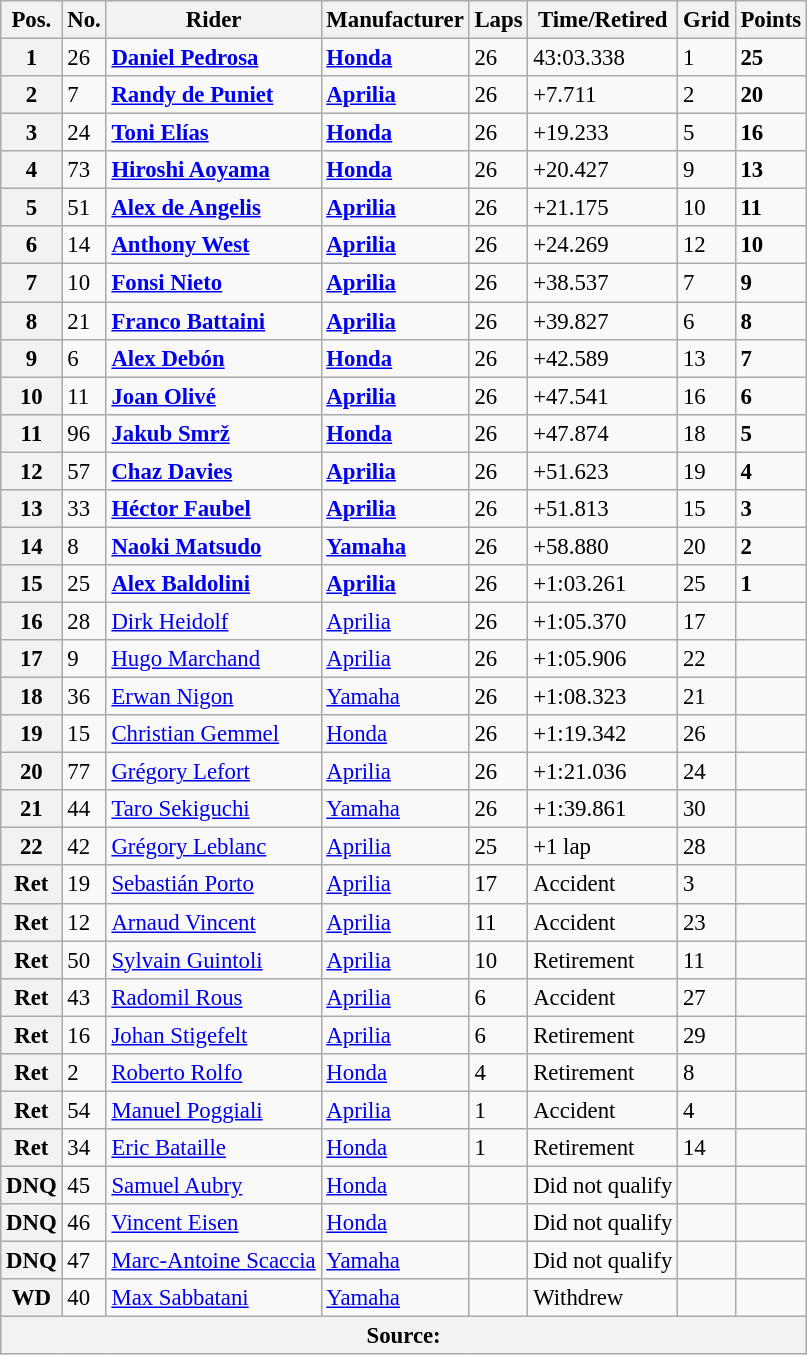<table class="wikitable" style="font-size: 95%;">
<tr>
<th>Pos.</th>
<th>No.</th>
<th>Rider</th>
<th>Manufacturer</th>
<th>Laps</th>
<th>Time/Retired</th>
<th>Grid</th>
<th>Points</th>
</tr>
<tr>
<th>1</th>
<td>26</td>
<td> <strong><a href='#'>Daniel Pedrosa</a></strong></td>
<td><strong><a href='#'>Honda</a></strong></td>
<td>26</td>
<td>43:03.338</td>
<td>1</td>
<td><strong>25</strong></td>
</tr>
<tr>
<th>2</th>
<td>7</td>
<td> <strong><a href='#'>Randy de Puniet</a></strong></td>
<td><strong><a href='#'>Aprilia</a></strong></td>
<td>26</td>
<td>+7.711</td>
<td>2</td>
<td><strong>20</strong></td>
</tr>
<tr>
<th>3</th>
<td>24</td>
<td> <strong><a href='#'>Toni Elías</a></strong></td>
<td><strong><a href='#'>Honda</a></strong></td>
<td>26</td>
<td>+19.233</td>
<td>5</td>
<td><strong>16</strong></td>
</tr>
<tr>
<th>4</th>
<td>73</td>
<td> <strong><a href='#'>Hiroshi Aoyama</a></strong></td>
<td><strong><a href='#'>Honda</a></strong></td>
<td>26</td>
<td>+20.427</td>
<td>9</td>
<td><strong>13</strong></td>
</tr>
<tr>
<th>5</th>
<td>51</td>
<td> <strong><a href='#'>Alex de Angelis</a></strong></td>
<td><strong><a href='#'>Aprilia</a></strong></td>
<td>26</td>
<td>+21.175</td>
<td>10</td>
<td><strong>11</strong></td>
</tr>
<tr>
<th>6</th>
<td>14</td>
<td> <strong><a href='#'>Anthony West</a></strong></td>
<td><strong><a href='#'>Aprilia</a></strong></td>
<td>26</td>
<td>+24.269</td>
<td>12</td>
<td><strong>10</strong></td>
</tr>
<tr>
<th>7</th>
<td>10</td>
<td> <strong><a href='#'>Fonsi Nieto</a></strong></td>
<td><strong><a href='#'>Aprilia</a></strong></td>
<td>26</td>
<td>+38.537</td>
<td>7</td>
<td><strong>9</strong></td>
</tr>
<tr>
<th>8</th>
<td>21</td>
<td> <strong><a href='#'>Franco Battaini</a></strong></td>
<td><strong><a href='#'>Aprilia</a></strong></td>
<td>26</td>
<td>+39.827</td>
<td>6</td>
<td><strong>8</strong></td>
</tr>
<tr>
<th>9</th>
<td>6</td>
<td> <strong><a href='#'>Alex Debón</a></strong></td>
<td><strong><a href='#'>Honda</a></strong></td>
<td>26</td>
<td>+42.589</td>
<td>13</td>
<td><strong>7</strong></td>
</tr>
<tr>
<th>10</th>
<td>11</td>
<td> <strong><a href='#'>Joan Olivé</a></strong></td>
<td><strong><a href='#'>Aprilia</a></strong></td>
<td>26</td>
<td>+47.541</td>
<td>16</td>
<td><strong>6</strong></td>
</tr>
<tr>
<th>11</th>
<td>96</td>
<td> <strong><a href='#'>Jakub Smrž</a></strong></td>
<td><strong><a href='#'>Honda</a></strong></td>
<td>26</td>
<td>+47.874</td>
<td>18</td>
<td><strong>5</strong></td>
</tr>
<tr>
<th>12</th>
<td>57</td>
<td> <strong><a href='#'>Chaz Davies</a></strong></td>
<td><strong><a href='#'>Aprilia</a></strong></td>
<td>26</td>
<td>+51.623</td>
<td>19</td>
<td><strong>4</strong></td>
</tr>
<tr>
<th>13</th>
<td>33</td>
<td> <strong><a href='#'>Héctor Faubel</a></strong></td>
<td><strong><a href='#'>Aprilia</a></strong></td>
<td>26</td>
<td>+51.813</td>
<td>15</td>
<td><strong>3</strong></td>
</tr>
<tr>
<th>14</th>
<td>8</td>
<td> <strong><a href='#'>Naoki Matsudo</a></strong></td>
<td><strong><a href='#'>Yamaha</a></strong></td>
<td>26</td>
<td>+58.880</td>
<td>20</td>
<td><strong>2</strong></td>
</tr>
<tr>
<th>15</th>
<td>25</td>
<td> <strong><a href='#'>Alex Baldolini</a></strong></td>
<td><strong><a href='#'>Aprilia</a></strong></td>
<td>26</td>
<td>+1:03.261</td>
<td>25</td>
<td><strong>1</strong></td>
</tr>
<tr>
<th>16</th>
<td>28</td>
<td> <a href='#'>Dirk Heidolf</a></td>
<td><a href='#'>Aprilia</a></td>
<td>26</td>
<td>+1:05.370</td>
<td>17</td>
<td></td>
</tr>
<tr>
<th>17</th>
<td>9</td>
<td> <a href='#'>Hugo Marchand</a></td>
<td><a href='#'>Aprilia</a></td>
<td>26</td>
<td>+1:05.906</td>
<td>22</td>
<td></td>
</tr>
<tr>
<th>18</th>
<td>36</td>
<td> <a href='#'>Erwan Nigon</a></td>
<td><a href='#'>Yamaha</a></td>
<td>26</td>
<td>+1:08.323</td>
<td>21</td>
<td></td>
</tr>
<tr>
<th>19</th>
<td>15</td>
<td> <a href='#'>Christian Gemmel</a></td>
<td><a href='#'>Honda</a></td>
<td>26</td>
<td>+1:19.342</td>
<td>26</td>
<td></td>
</tr>
<tr>
<th>20</th>
<td>77</td>
<td> <a href='#'>Grégory Lefort</a></td>
<td><a href='#'>Aprilia</a></td>
<td>26</td>
<td>+1:21.036</td>
<td>24</td>
<td></td>
</tr>
<tr>
<th>21</th>
<td>44</td>
<td> <a href='#'>Taro Sekiguchi</a></td>
<td><a href='#'>Yamaha</a></td>
<td>26</td>
<td>+1:39.861</td>
<td>30</td>
<td></td>
</tr>
<tr>
<th>22</th>
<td>42</td>
<td> <a href='#'>Grégory Leblanc</a></td>
<td><a href='#'>Aprilia</a></td>
<td>25</td>
<td>+1 lap</td>
<td>28</td>
<td></td>
</tr>
<tr>
<th>Ret</th>
<td>19</td>
<td> <a href='#'>Sebastián Porto</a></td>
<td><a href='#'>Aprilia</a></td>
<td>17</td>
<td>Accident</td>
<td>3</td>
<td></td>
</tr>
<tr>
<th>Ret</th>
<td>12</td>
<td> <a href='#'>Arnaud Vincent</a></td>
<td><a href='#'>Aprilia</a></td>
<td>11</td>
<td>Accident</td>
<td>23</td>
<td></td>
</tr>
<tr>
<th>Ret</th>
<td>50</td>
<td> <a href='#'>Sylvain Guintoli</a></td>
<td><a href='#'>Aprilia</a></td>
<td>10</td>
<td>Retirement</td>
<td>11</td>
<td></td>
</tr>
<tr>
<th>Ret</th>
<td>43</td>
<td> <a href='#'>Radomil Rous</a></td>
<td><a href='#'>Aprilia</a></td>
<td>6</td>
<td>Accident</td>
<td>27</td>
<td></td>
</tr>
<tr>
<th>Ret</th>
<td>16</td>
<td> <a href='#'>Johan Stigefelt</a></td>
<td><a href='#'>Aprilia</a></td>
<td>6</td>
<td>Retirement</td>
<td>29</td>
<td></td>
</tr>
<tr>
<th>Ret</th>
<td>2</td>
<td> <a href='#'>Roberto Rolfo</a></td>
<td><a href='#'>Honda</a></td>
<td>4</td>
<td>Retirement</td>
<td>8</td>
<td></td>
</tr>
<tr>
<th>Ret</th>
<td>54</td>
<td> <a href='#'>Manuel Poggiali</a></td>
<td><a href='#'>Aprilia</a></td>
<td>1</td>
<td>Accident</td>
<td>4</td>
<td></td>
</tr>
<tr>
<th>Ret</th>
<td>34</td>
<td> <a href='#'>Eric Bataille</a></td>
<td><a href='#'>Honda</a></td>
<td>1</td>
<td>Retirement</td>
<td>14</td>
<td></td>
</tr>
<tr>
<th>DNQ</th>
<td>45</td>
<td> <a href='#'>Samuel Aubry</a></td>
<td><a href='#'>Honda</a></td>
<td></td>
<td>Did not qualify</td>
<td></td>
<td></td>
</tr>
<tr>
<th>DNQ</th>
<td>46</td>
<td> <a href='#'>Vincent Eisen</a></td>
<td><a href='#'>Honda</a></td>
<td></td>
<td>Did not qualify</td>
<td></td>
<td></td>
</tr>
<tr>
<th>DNQ</th>
<td>47</td>
<td> <a href='#'>Marc-Antoine Scaccia</a></td>
<td><a href='#'>Yamaha</a></td>
<td></td>
<td>Did not qualify</td>
<td></td>
<td></td>
</tr>
<tr>
<th>WD</th>
<td>40</td>
<td> <a href='#'>Max Sabbatani</a></td>
<td><a href='#'>Yamaha</a></td>
<td></td>
<td>Withdrew</td>
<td></td>
<td></td>
</tr>
<tr>
<th colspan=8>Source:  </th>
</tr>
</table>
